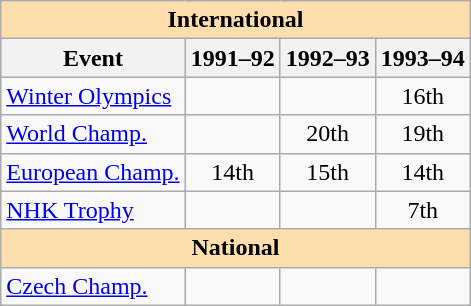<table class="wikitable" style="text-align:center">
<tr>
<th style="background-color: #ffdead; " colspan=4 align=center>International</th>
</tr>
<tr>
<th>Event</th>
<th>1991–92</th>
<th>1992–93</th>
<th>1993–94</th>
</tr>
<tr>
<td align=left><a href='#'>Winter Olympics</a></td>
<td></td>
<td></td>
<td>16th</td>
</tr>
<tr>
<td align=left><a href='#'>World Champ.</a></td>
<td></td>
<td>20th</td>
<td>19th</td>
</tr>
<tr>
<td align=left><a href='#'>European Champ.</a></td>
<td>14th</td>
<td>15th</td>
<td>14th</td>
</tr>
<tr>
<td align=left><a href='#'>NHK Trophy</a></td>
<td></td>
<td></td>
<td>7th</td>
</tr>
<tr>
<th style="background-color: #ffdead; " colspan=4 align=center>National</th>
</tr>
<tr>
<td align=left><a href='#'>Czech Champ.</a></td>
<td></td>
<td></td>
<td></td>
</tr>
</table>
